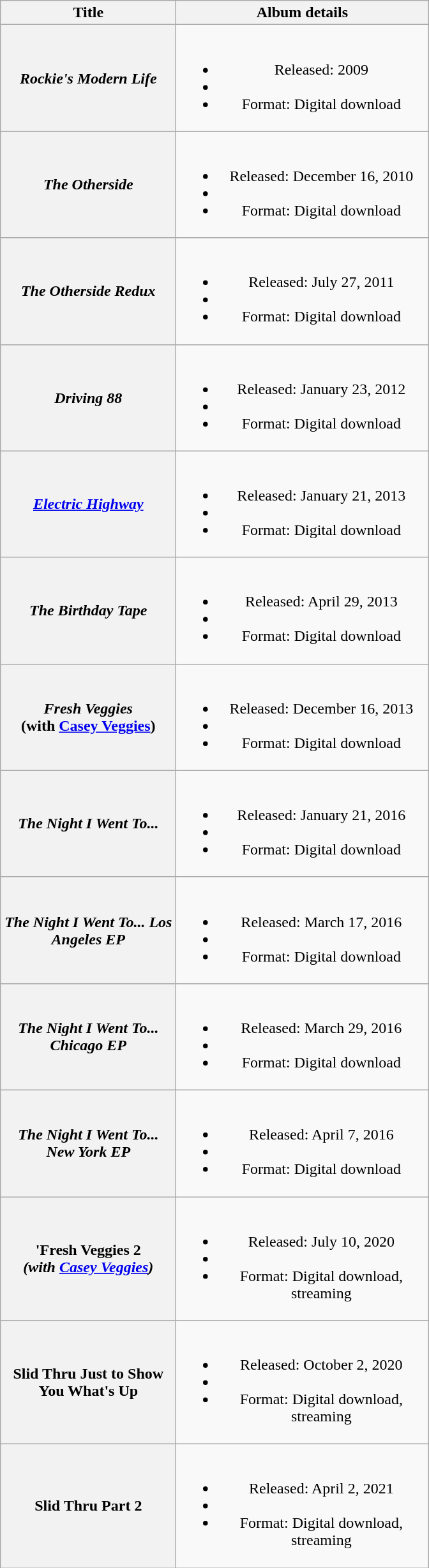<table class="wikitable plainrowheaders" style="text-align:center;">
<tr>
<th scope="col" style="width:11em;">Title</th>
<th scope="col" style="width:16em;">Album details</th>
</tr>
<tr>
<th scope="row"><em>Rockie's Modern Life</em></th>
<td><br><ul><li>Released: 2009</li><li></li><li>Format: Digital download</li></ul></td>
</tr>
<tr>
<th scope="row"><em>The Otherside</em></th>
<td><br><ul><li>Released: December 16, 2010</li><li></li><li>Format: Digital download</li></ul></td>
</tr>
<tr>
<th scope="row"><em>The Otherside Redux</em></th>
<td><br><ul><li>Released: July 27, 2011</li><li></li><li>Format: Digital download</li></ul></td>
</tr>
<tr>
<th scope="row"><em>Driving 88</em></th>
<td><br><ul><li>Released: January 23, 2012</li><li></li><li>Format: Digital download</li></ul></td>
</tr>
<tr>
<th scope="row"><em><a href='#'>Electric Highway</a></em></th>
<td><br><ul><li>Released: January 21, 2013</li><li></li><li>Format: Digital download</li></ul></td>
</tr>
<tr>
<th scope="row"><em>The Birthday Tape</em></th>
<td><br><ul><li>Released: April 29, 2013</li><li></li><li>Format: Digital download</li></ul></td>
</tr>
<tr>
<th scope="row"><em>Fresh Veggies</em><br><span>(with <a href='#'>Casey Veggies</a>)</span></th>
<td><br><ul><li>Released: December 16, 2013</li><li></li><li>Format: Digital download</li></ul></td>
</tr>
<tr>
<th scope="row"><em>The Night I Went To...</em></th>
<td><br><ul><li>Released: January 21, 2016</li><li></li><li>Format: Digital download</li></ul></td>
</tr>
<tr>
<th scope="row"><em>The Night I Went To... Los Angeles EP</em></th>
<td><br><ul><li>Released: March 17, 2016</li><li></li><li>Format: Digital download</li></ul></td>
</tr>
<tr>
<th scope="row"><em>The Night I Went To... Chicago EP</em></th>
<td><br><ul><li>Released: March 29, 2016</li><li></li><li>Format: Digital download</li></ul></td>
</tr>
<tr>
<th scope="row"><em>The Night I Went To... New York EP</em></th>
<td><br><ul><li>Released: April 7, 2016</li><li></li><li>Format: Digital download</li></ul></td>
</tr>
<tr>
<th scope="row">'Fresh Veggies 2<em><br><span>(with <a href='#'>Casey Veggies</a>)</span></th>
<td><br><ul><li>Released: July 10, 2020</li><li></li><li>Format: Digital download, streaming</li></ul></td>
</tr>
<tr>
<th scope="row"></em>Slid Thru Just to Show You What's Up<em></th>
<td><br><ul><li>Released: October 2, 2020</li><li></li><li>Format: Digital download, streaming</li></ul></td>
</tr>
<tr>
<th scope="row"></em>Slid Thru Part 2<em></th>
<td><br><ul><li>Released: April 2, 2021</li><li></li><li>Format: Digital download, streaming</li></ul></td>
</tr>
</table>
